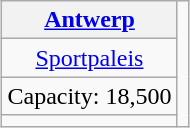<table class="wikitable" style="margin:1em auto; text-align:center">
<tr>
<th><a href='#'>Antwerp</a></th>
<td rowspan=4></td>
</tr>
<tr>
<td><a href='#'>Sportpaleis</a></td>
</tr>
<tr>
<td>Capacity: 18,500</td>
</tr>
<tr>
<td></td>
</tr>
</table>
